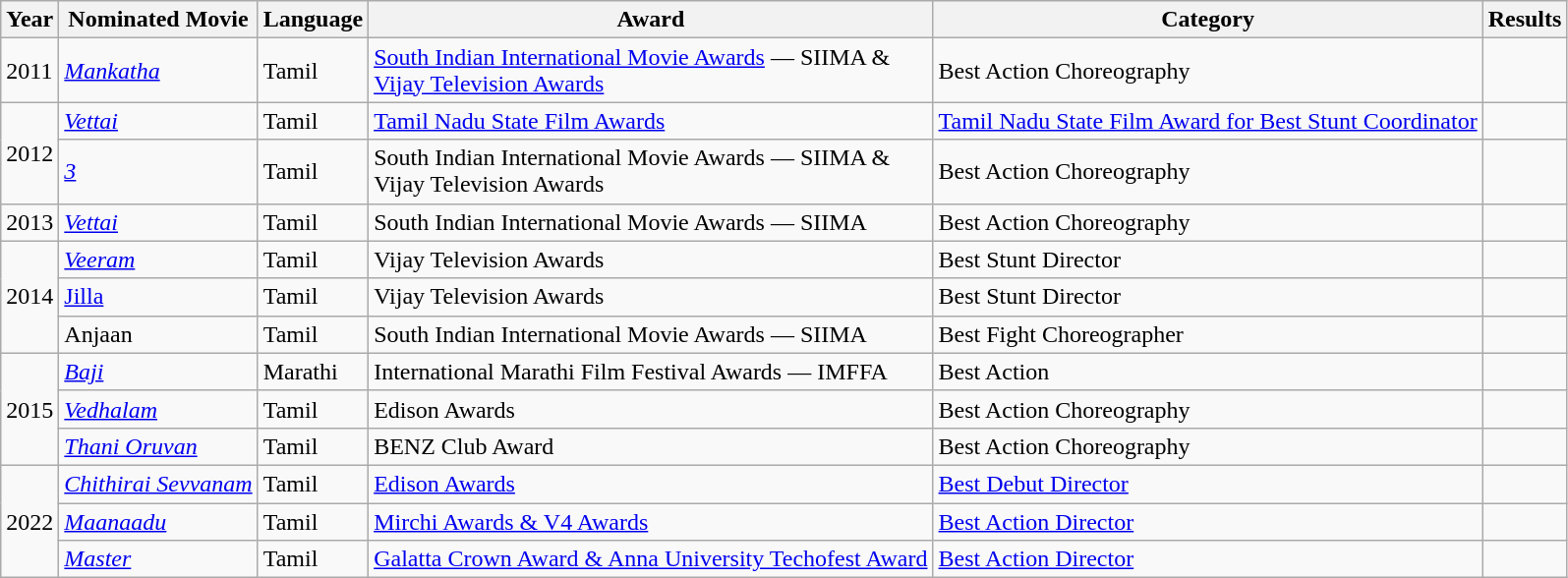<table class="wikitable sortable">
<tr>
<th>Year</th>
<th>Nominated Movie</th>
<th>Language</th>
<th>Award</th>
<th>Category</th>
<th>Results</th>
</tr>
<tr>
<td>2011</td>
<td><em><a href='#'>Mankatha</a></em></td>
<td>Tamil</td>
<td><a href='#'>South Indian International Movie Awards</a> — SIIMA &<br><a href='#'>Vijay Television Awards</a></td>
<td>Best Action Choreography</td>
<td></td>
</tr>
<tr>
<td rowspan="2">2012</td>
<td><em><a href='#'>Vettai</a></em></td>
<td>Tamil</td>
<td><a href='#'>Tamil Nadu State Film Awards</a></td>
<td><a href='#'>Tamil Nadu State Film Award for Best Stunt Coordinator</a></td>
<td></td>
</tr>
<tr>
<td><em><a href='#'>3</a></em></td>
<td>Tamil</td>
<td>South Indian International Movie Awards — SIIMA &<br>Vijay Television Awards</td>
<td>Best Action Choreography</td>
<td></td>
</tr>
<tr>
<td>2013</td>
<td><em><a href='#'>Vettai</a></em></td>
<td>Tamil</td>
<td>South Indian International Movie Awards — SIIMA</td>
<td>Best Action Choreography</td>
<td></td>
</tr>
<tr>
<td rowspan="3">2014</td>
<td><em><a href='#'>Veeram</a></em></td>
<td>Tamil</td>
<td>Vijay Television Awards</td>
<td>Best Stunt Director</td>
<td></td>
</tr>
<tr>
<td><a href='#'>Jilla</a></td>
<td>Tamil</td>
<td>Vijay Television Awards</td>
<td>Best Stunt Director</td>
<td></td>
</tr>
<tr>
<td>Anjaan</td>
<td>Tamil</td>
<td>South Indian International Movie Awards — SIIMA</td>
<td>Best Fight Choreographer</td>
<td></td>
</tr>
<tr>
<td rowspan="3">2015</td>
<td><em><a href='#'>Baji</a></em></td>
<td>Marathi</td>
<td>International Marathi Film Festival Awards — IMFFA</td>
<td>Best Action</td>
<td></td>
</tr>
<tr>
<td><em><a href='#'>Vedhalam</a></em></td>
<td>Tamil</td>
<td>Edison Awards</td>
<td>Best Action Choreography</td>
<td></td>
</tr>
<tr>
<td><em><a href='#'>Thani Oruvan</a></em></td>
<td>Tamil</td>
<td>BENZ Club Award</td>
<td>Best Action Choreography</td>
<td></td>
</tr>
<tr>
<td rowspan="3">2022</td>
<td><em><a href='#'>Chithirai Sevvanam</a></em></td>
<td>Tamil</td>
<td><a href='#'>Edison Awards</a></td>
<td><a href='#'>Best Debut Director</a></td>
<td></td>
</tr>
<tr>
<td><em><a href='#'>Maanaadu</a></em></td>
<td>Tamil</td>
<td><a href='#'>Mirchi Awards & V4 Awards</a></td>
<td><a href='#'>Best Action Director</a></td>
<td></td>
</tr>
<tr>
<td><em><a href='#'>Master</a></em></td>
<td>Tamil</td>
<td><a href='#'>Galatta Crown Award & Anna University Techofest Award</a></td>
<td><a href='#'>Best Action Director</a></td>
<td></td>
</tr>
</table>
